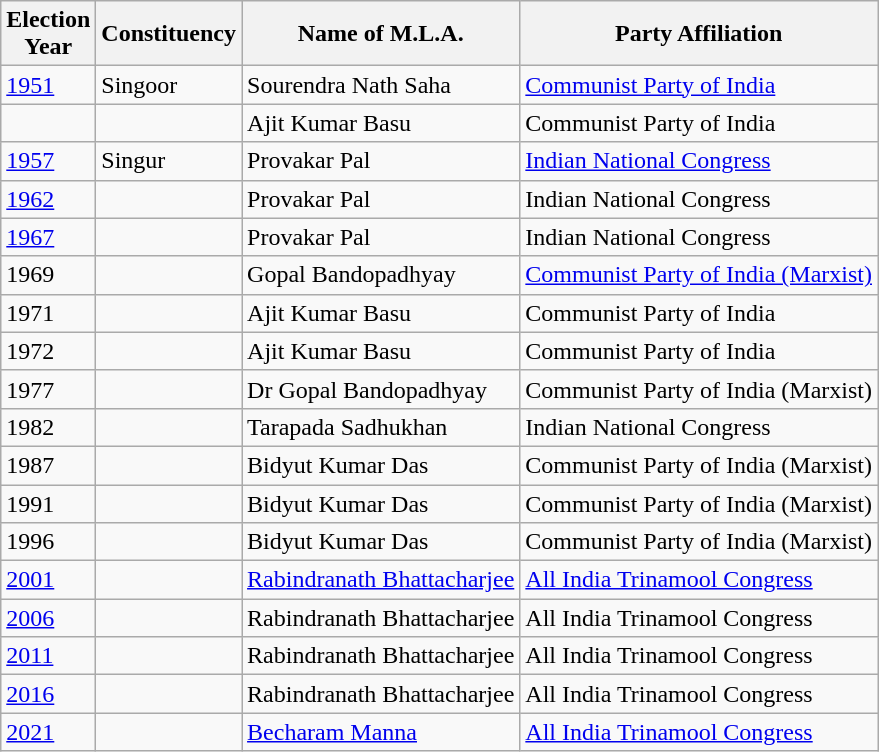<table class="wikitable sortable"ìÍĦĤĠčw>
<tr>
<th>Election<br> Year</th>
<th>Constituency</th>
<th>Name of M.L.A.</th>
<th>Party Affiliation</th>
</tr>
<tr>
<td><a href='#'>1951</a></td>
<td>Singoor</td>
<td>Sourendra Nath Saha</td>
<td><a href='#'>Communist Party of India</a></td>
</tr>
<tr>
<td></td>
<td></td>
<td>Ajit Kumar Basu</td>
<td>Communist Party of India</td>
</tr>
<tr>
<td><a href='#'>1957</a></td>
<td>Singur</td>
<td>Provakar Pal</td>
<td><a href='#'>Indian National Congress</a></td>
</tr>
<tr>
<td><a href='#'>1962</a></td>
<td></td>
<td>Provakar Pal</td>
<td>Indian National Congress</td>
</tr>
<tr>
<td><a href='#'>1967</a></td>
<td></td>
<td>Provakar Pal</td>
<td>Indian National Congress</td>
</tr>
<tr>
<td>1969</td>
<td></td>
<td>Gopal Bandopadhyay</td>
<td><a href='#'>Communist Party of India (Marxist)</a></td>
</tr>
<tr>
<td>1971</td>
<td></td>
<td>Ajit Kumar Basu</td>
<td>Communist Party of India</td>
</tr>
<tr>
<td>1972</td>
<td></td>
<td>Ajit Kumar Basu</td>
<td>Communist Party of India</td>
</tr>
<tr>
<td>1977</td>
<td></td>
<td>Dr Gopal Bandopadhyay</td>
<td>Communist Party of India (Marxist)</td>
</tr>
<tr>
<td>1982</td>
<td></td>
<td>Tarapada Sadhukhan</td>
<td>Indian National Congress</td>
</tr>
<tr>
<td>1987</td>
<td></td>
<td>Bidyut Kumar Das</td>
<td>Communist Party of India (Marxist)</td>
</tr>
<tr>
<td>1991</td>
<td></td>
<td>Bidyut Kumar Das</td>
<td>Communist Party of India (Marxist)</td>
</tr>
<tr>
<td>1996</td>
<td></td>
<td>Bidyut Kumar Das</td>
<td>Communist Party of India (Marxist)</td>
</tr>
<tr>
<td><a href='#'>2001</a></td>
<td></td>
<td><a href='#'>Rabindranath Bhattacharjee</a></td>
<td><a href='#'>All India Trinamool Congress</a></td>
</tr>
<tr>
<td><a href='#'>2006</a></td>
<td></td>
<td>Rabindranath Bhattacharjee</td>
<td>All India Trinamool Congress</td>
</tr>
<tr>
<td><a href='#'>2011</a></td>
<td></td>
<td>Rabindranath Bhattacharjee</td>
<td>All India Trinamool Congress</td>
</tr>
<tr>
<td><a href='#'>2016</a></td>
<td></td>
<td>Rabindranath Bhattacharjee</td>
<td>All India Trinamool Congress</td>
</tr>
<tr>
<td><a href='#'>2021</a></td>
<td></td>
<td><a href='#'>Becharam Manna</a></td>
<td><a href='#'>All India Trinamool Congress</a></td>
</tr>
</table>
